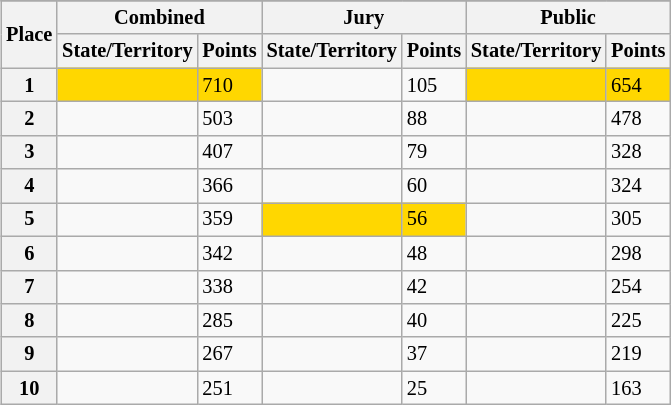<table class="wikitable collapsible plainrowheaders" style="float:right; margin:10px; font-size:85%;">
<tr>
</tr>
<tr>
<th rowspan="2" scope="col">Place</th>
<th colspan="2" scope="col">Combined</th>
<th colspan="2" scope="col">Jury</th>
<th colspan="2" scope="col">Public</th>
</tr>
<tr>
<th scope="col">State/Territory</th>
<th scope="col">Points</th>
<th scope="col">State/Territory</th>
<th scope="col">Points</th>
<th scope="col">State/Territory</th>
<th scope="col">Points</th>
</tr>
<tr>
<th scope="row" style="text-align:center;">1</th>
<td bgcolor="gold"></td>
<td bgcolor="gold">710</td>
<td></td>
<td>105</td>
<td bgcolor="gold"></td>
<td bgcolor="gold">654</td>
</tr>
<tr>
<th scope="row" style="text-align:center;">2</th>
<td></td>
<td>503</td>
<td></td>
<td>88</td>
<td></td>
<td>478</td>
</tr>
<tr>
<th scope="row" style="text-align:center;">3</th>
<td></td>
<td>407</td>
<td></td>
<td>79</td>
<td></td>
<td>328</td>
</tr>
<tr>
<th scope="row" style="text-align:center;">4</th>
<td></td>
<td>366</td>
<td></td>
<td>60</td>
<td></td>
<td>324</td>
</tr>
<tr>
<th scope="row" style="text-align:center;">5</th>
<td></td>
<td>359</td>
<td bgcolor="gold"></td>
<td bgcolor="gold">56</td>
<td></td>
<td>305</td>
</tr>
<tr>
<th scope="row" style="text-align:center;">6</th>
<td></td>
<td>342</td>
<td></td>
<td>48</td>
<td></td>
<td>298</td>
</tr>
<tr>
<th scope="row" style="text-align:center;">7</th>
<td></td>
<td>338</td>
<td></td>
<td>42</td>
<td></td>
<td>254</td>
</tr>
<tr>
<th scope="row" style="text-align:center;">8</th>
<td></td>
<td>285</td>
<td></td>
<td>40</td>
<td></td>
<td>225</td>
</tr>
<tr>
<th scope="row" style="text-align:center;">9</th>
<td></td>
<td>267</td>
<td></td>
<td>37</td>
<td></td>
<td>219</td>
</tr>
<tr>
<th scope="row" style="text-align:center;">10</th>
<td></td>
<td>251</td>
<td></td>
<td>25</td>
<td></td>
<td>163</td>
</tr>
</table>
